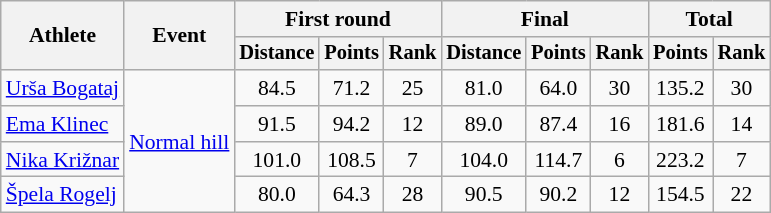<table class="wikitable" style="font-size:90%">
<tr>
<th rowspan=2>Athlete</th>
<th rowspan=2>Event</th>
<th colspan=3>First round</th>
<th colspan=3>Final</th>
<th colspan=2>Total</th>
</tr>
<tr style="font-size:95%">
<th>Distance</th>
<th>Points</th>
<th>Rank</th>
<th>Distance</th>
<th>Points</th>
<th>Rank</th>
<th>Points</th>
<th>Rank</th>
</tr>
<tr align=center>
<td style="text-align:left;"><a href='#'>Urša Bogataj</a></td>
<td style="text-align:left;" rowspan="4"><a href='#'>Normal hill</a></td>
<td>84.5</td>
<td>71.2</td>
<td>25</td>
<td>81.0</td>
<td>64.0</td>
<td>30</td>
<td>135.2</td>
<td>30</td>
</tr>
<tr align=center>
<td style="text-align:left;"><a href='#'>Ema Klinec</a></td>
<td>91.5</td>
<td>94.2</td>
<td>12</td>
<td>89.0</td>
<td>87.4</td>
<td>16</td>
<td>181.6</td>
<td>14</td>
</tr>
<tr align=center>
<td style="text-align:left;"><a href='#'>Nika Križnar</a></td>
<td>101.0</td>
<td>108.5</td>
<td>7</td>
<td>104.0</td>
<td>114.7</td>
<td>6</td>
<td>223.2</td>
<td>7</td>
</tr>
<tr align=center>
<td style="text-align:left;"><a href='#'>Špela Rogelj</a></td>
<td>80.0</td>
<td>64.3</td>
<td>28</td>
<td>90.5</td>
<td>90.2</td>
<td>12</td>
<td>154.5</td>
<td>22</td>
</tr>
</table>
